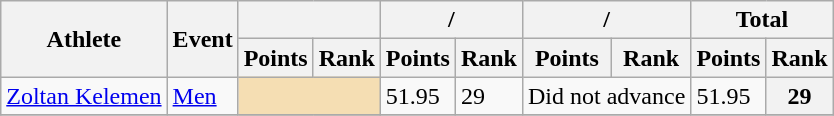<table class="wikitable">
<tr>
<th rowspan="2">Athlete</th>
<th rowspan="2">Event</th>
<th colspan="2"></th>
<th colspan="2">/</th>
<th colspan="2">/</th>
<th colspan="2">Total</th>
</tr>
<tr>
<th>Points</th>
<th>Rank</th>
<th>Points</th>
<th>Rank</th>
<th>Points</th>
<th>Rank</th>
<th>Points</th>
<th>Rank</th>
</tr>
<tr>
<td><a href='#'>Zoltan Kelemen</a></td>
<td><a href='#'>Men</a></td>
<td colspan="2" bgcolor="wheat"></td>
<td>51.95</td>
<td>29</td>
<td colspan=2 align=center>Did not advance</td>
<td>51.95</td>
<th align="center">29</th>
</tr>
<tr>
</tr>
</table>
